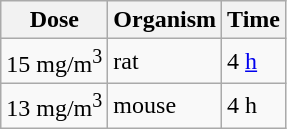<table class="wikitable">
<tr>
<th>Dose</th>
<th>Organism</th>
<th>Time</th>
</tr>
<tr>
<td>15 mg/m<sup>3</sup></td>
<td>rat</td>
<td>4 <a href='#'>h</a></td>
</tr>
<tr>
<td>13 mg/m<sup>3</sup></td>
<td>mouse</td>
<td>4 h</td>
</tr>
</table>
